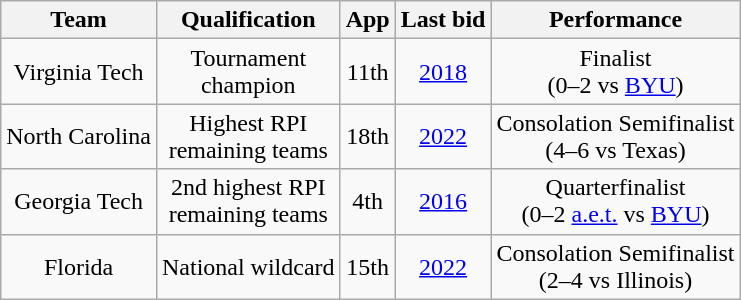<table class="wikitable sortable" style="text-align:center">
<tr>
<th>Team</th>
<th>Qualification</th>
<th>App</th>
<th>Last bid</th>
<th>Performance</th>
</tr>
<tr>
<td>Virginia Tech</td>
<td>Tournament<br>champion</td>
<td>11th</td>
<td><a href='#'>2018</a></td>
<td>Finalist<br>(0–2 vs <a href='#'>BYU</a>)</td>
</tr>
<tr>
<td>North Carolina</td>
<td>Highest RPI<br>remaining teams</td>
<td>18th</td>
<td><a href='#'>2022</a></td>
<td>Consolation Semifinalist<br>(4–6 vs Texas)</td>
</tr>
<tr>
<td>Georgia Tech</td>
<td>2nd highest RPI<br>remaining teams</td>
<td>4th</td>
<td><a href='#'>2016</a></td>
<td>Quarterfinalist<br>(0–2 <a href='#'>a.e.t.</a> vs <a href='#'>BYU</a>)</td>
</tr>
<tr>
<td>Florida</td>
<td>National wildcard</td>
<td>15th</td>
<td><a href='#'>2022</a></td>
<td>Consolation Semifinalist<br>(2–4 vs Illinois)</td>
</tr>
</table>
